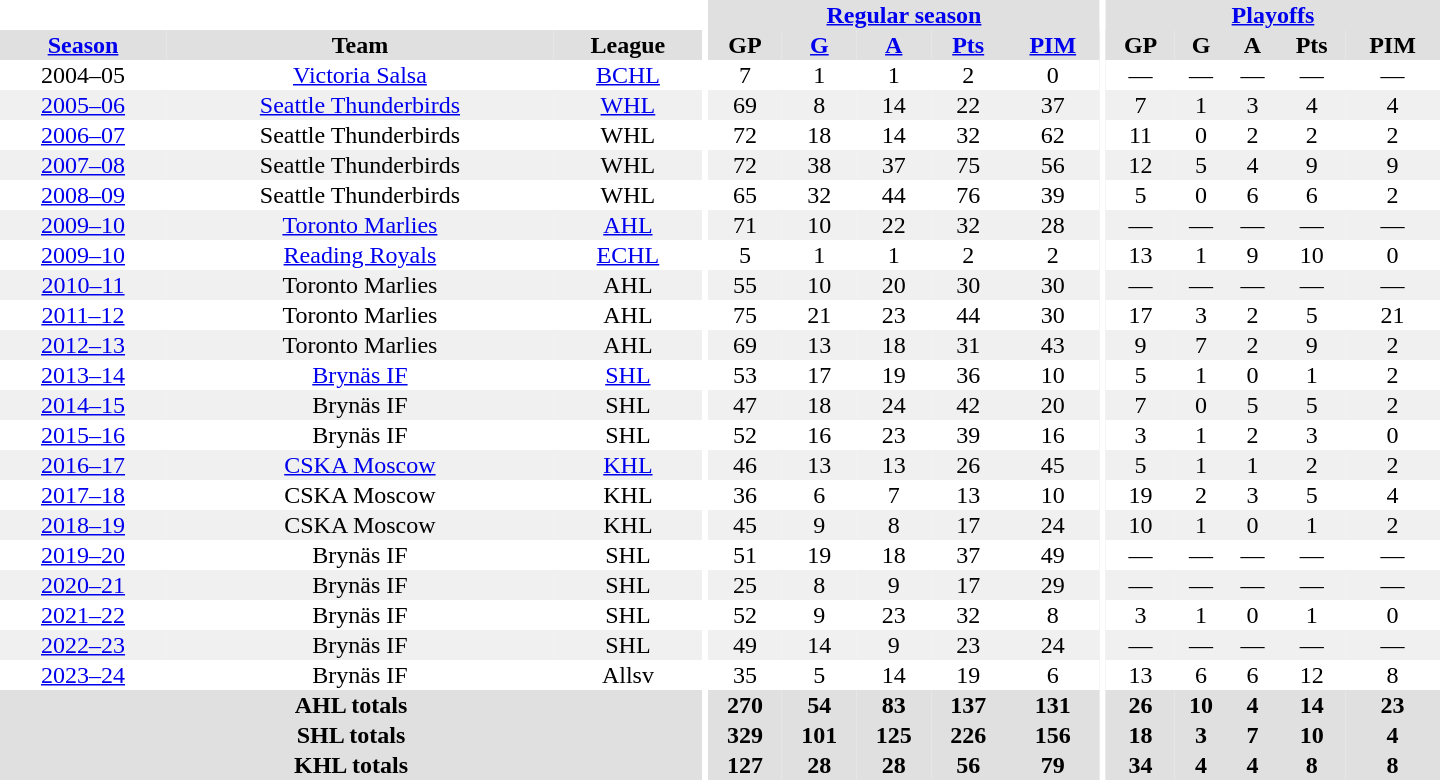<table border="0" cellpadding="1" cellspacing="0" style="text-align:center; width:60em">
<tr bgcolor="#e0e0e0">
<th colspan="3" bgcolor="#ffffff"></th>
<th rowspan="99" bgcolor="#ffffff"></th>
<th colspan="5"><a href='#'>Regular season</a></th>
<th rowspan="99" bgcolor="#ffffff"></th>
<th colspan="5"><a href='#'>Playoffs</a></th>
</tr>
<tr bgcolor="#e0e0e0">
<th><a href='#'>Season</a></th>
<th>Team</th>
<th>League</th>
<th>GP</th>
<th><a href='#'>G</a></th>
<th><a href='#'>A</a></th>
<th><a href='#'>Pts</a></th>
<th><a href='#'>PIM</a></th>
<th>GP</th>
<th>G</th>
<th>A</th>
<th>Pts</th>
<th>PIM</th>
</tr>
<tr>
<td>2004–05</td>
<td><a href='#'>Victoria Salsa</a></td>
<td><a href='#'>BCHL</a></td>
<td>7</td>
<td>1</td>
<td>1</td>
<td>2</td>
<td>0</td>
<td>—</td>
<td>—</td>
<td>—</td>
<td>—</td>
<td>—</td>
</tr>
<tr style="background:#f0f0f0;">
<td><a href='#'>2005–06</a></td>
<td><a href='#'>Seattle Thunderbirds</a></td>
<td><a href='#'>WHL</a></td>
<td>69</td>
<td>8</td>
<td>14</td>
<td>22</td>
<td>37</td>
<td>7</td>
<td>1</td>
<td>3</td>
<td>4</td>
<td>4</td>
</tr>
<tr>
<td><a href='#'>2006–07</a></td>
<td>Seattle Thunderbirds</td>
<td>WHL</td>
<td>72</td>
<td>18</td>
<td>14</td>
<td>32</td>
<td>62</td>
<td>11</td>
<td>0</td>
<td>2</td>
<td>2</td>
<td>2</td>
</tr>
<tr style="background:#f0f0f0;">
<td><a href='#'>2007–08</a></td>
<td>Seattle Thunderbirds</td>
<td>WHL</td>
<td>72</td>
<td>38</td>
<td>37</td>
<td>75</td>
<td>56</td>
<td>12</td>
<td>5</td>
<td>4</td>
<td>9</td>
<td>9</td>
</tr>
<tr>
<td><a href='#'>2008–09</a></td>
<td>Seattle Thunderbirds</td>
<td>WHL</td>
<td>65</td>
<td>32</td>
<td>44</td>
<td>76</td>
<td>39</td>
<td>5</td>
<td>0</td>
<td>6</td>
<td>6</td>
<td>2</td>
</tr>
<tr style="background:#f0f0f0;">
<td><a href='#'>2009–10</a></td>
<td><a href='#'>Toronto Marlies</a></td>
<td><a href='#'>AHL</a></td>
<td>71</td>
<td>10</td>
<td>22</td>
<td>32</td>
<td>28</td>
<td>—</td>
<td>—</td>
<td>—</td>
<td>—</td>
<td>—</td>
</tr>
<tr>
<td><a href='#'>2009–10</a></td>
<td><a href='#'>Reading Royals</a></td>
<td><a href='#'>ECHL</a></td>
<td>5</td>
<td>1</td>
<td>1</td>
<td>2</td>
<td>2</td>
<td>13</td>
<td>1</td>
<td>9</td>
<td>10</td>
<td>0</td>
</tr>
<tr style="background:#f0f0f0;">
<td><a href='#'>2010–11</a></td>
<td>Toronto Marlies</td>
<td>AHL</td>
<td>55</td>
<td>10</td>
<td>20</td>
<td>30</td>
<td>30</td>
<td>—</td>
<td>—</td>
<td>—</td>
<td>—</td>
<td>—</td>
</tr>
<tr>
<td><a href='#'>2011–12</a></td>
<td>Toronto Marlies</td>
<td>AHL</td>
<td>75</td>
<td>21</td>
<td>23</td>
<td>44</td>
<td>30</td>
<td>17</td>
<td>3</td>
<td>2</td>
<td>5</td>
<td>21</td>
</tr>
<tr style="background:#f0f0f0;">
<td><a href='#'>2012–13</a></td>
<td>Toronto Marlies</td>
<td>AHL</td>
<td>69</td>
<td>13</td>
<td>18</td>
<td>31</td>
<td>43</td>
<td>9</td>
<td>7</td>
<td>2</td>
<td>9</td>
<td>2</td>
</tr>
<tr>
<td><a href='#'>2013–14</a></td>
<td><a href='#'>Brynäs IF</a></td>
<td><a href='#'>SHL</a></td>
<td>53</td>
<td>17</td>
<td>19</td>
<td>36</td>
<td>10</td>
<td>5</td>
<td>1</td>
<td>0</td>
<td>1</td>
<td>2</td>
</tr>
<tr style="background:#f0f0f0;">
<td><a href='#'>2014–15</a></td>
<td>Brynäs IF</td>
<td>SHL</td>
<td>47</td>
<td>18</td>
<td>24</td>
<td>42</td>
<td>20</td>
<td>7</td>
<td>0</td>
<td>5</td>
<td>5</td>
<td>2</td>
</tr>
<tr>
<td><a href='#'>2015–16</a></td>
<td>Brynäs IF</td>
<td>SHL</td>
<td>52</td>
<td>16</td>
<td>23</td>
<td>39</td>
<td>16</td>
<td>3</td>
<td>1</td>
<td>2</td>
<td>3</td>
<td>0</td>
</tr>
<tr style="background:#f0f0f0;">
<td><a href='#'>2016–17</a></td>
<td><a href='#'>CSKA Moscow</a></td>
<td><a href='#'>KHL</a></td>
<td>46</td>
<td>13</td>
<td>13</td>
<td>26</td>
<td>45</td>
<td>5</td>
<td>1</td>
<td>1</td>
<td>2</td>
<td>2</td>
</tr>
<tr>
<td><a href='#'>2017–18</a></td>
<td>CSKA Moscow</td>
<td>KHL</td>
<td>36</td>
<td>6</td>
<td>7</td>
<td>13</td>
<td>10</td>
<td>19</td>
<td>2</td>
<td>3</td>
<td>5</td>
<td>4</td>
</tr>
<tr style="background:#f0f0f0;">
<td><a href='#'>2018–19</a></td>
<td>CSKA Moscow</td>
<td>KHL</td>
<td>45</td>
<td>9</td>
<td>8</td>
<td>17</td>
<td>24</td>
<td>10</td>
<td>1</td>
<td>0</td>
<td>1</td>
<td>2</td>
</tr>
<tr>
<td><a href='#'>2019–20</a></td>
<td>Brynäs IF</td>
<td>SHL</td>
<td>51</td>
<td>19</td>
<td>18</td>
<td>37</td>
<td>49</td>
<td>—</td>
<td>—</td>
<td>—</td>
<td>—</td>
<td>—</td>
</tr>
<tr style="background:#f0f0f0;">
<td><a href='#'>2020–21</a></td>
<td>Brynäs IF</td>
<td>SHL</td>
<td>25</td>
<td>8</td>
<td>9</td>
<td>17</td>
<td>29</td>
<td>—</td>
<td>—</td>
<td>—</td>
<td>—</td>
<td>—</td>
</tr>
<tr>
<td><a href='#'>2021–22</a></td>
<td>Brynäs IF</td>
<td>SHL</td>
<td>52</td>
<td>9</td>
<td>23</td>
<td>32</td>
<td>8</td>
<td>3</td>
<td>1</td>
<td>0</td>
<td>1</td>
<td>0</td>
</tr>
<tr style="background:#f0f0f0;">
<td><a href='#'>2022–23</a></td>
<td>Brynäs IF</td>
<td>SHL</td>
<td>49</td>
<td>14</td>
<td>9</td>
<td>23</td>
<td>24</td>
<td>—</td>
<td>—</td>
<td>—</td>
<td>—</td>
<td>—</td>
</tr>
<tr>
<td><a href='#'>2023–24</a></td>
<td>Brynäs IF</td>
<td>Allsv</td>
<td>35</td>
<td>5</td>
<td>14</td>
<td>19</td>
<td>6</td>
<td>13</td>
<td>6</td>
<td>6</td>
<td>12</td>
<td>8</td>
</tr>
<tr bgcolor="#e0e0e0">
<th colspan="3">AHL totals</th>
<th>270</th>
<th>54</th>
<th>83</th>
<th>137</th>
<th>131</th>
<th>26</th>
<th>10</th>
<th>4</th>
<th>14</th>
<th>23</th>
</tr>
<tr bgcolor="#e0e0e0">
<th colspan="3">SHL totals</th>
<th>329</th>
<th>101</th>
<th>125</th>
<th>226</th>
<th>156</th>
<th>18</th>
<th>3</th>
<th>7</th>
<th>10</th>
<th>4</th>
</tr>
<tr bgcolor="#e0e0e0">
<th colspan="3">KHL totals</th>
<th>127</th>
<th>28</th>
<th>28</th>
<th>56</th>
<th>79</th>
<th>34</th>
<th>4</th>
<th>4</th>
<th>8</th>
<th>8</th>
</tr>
</table>
